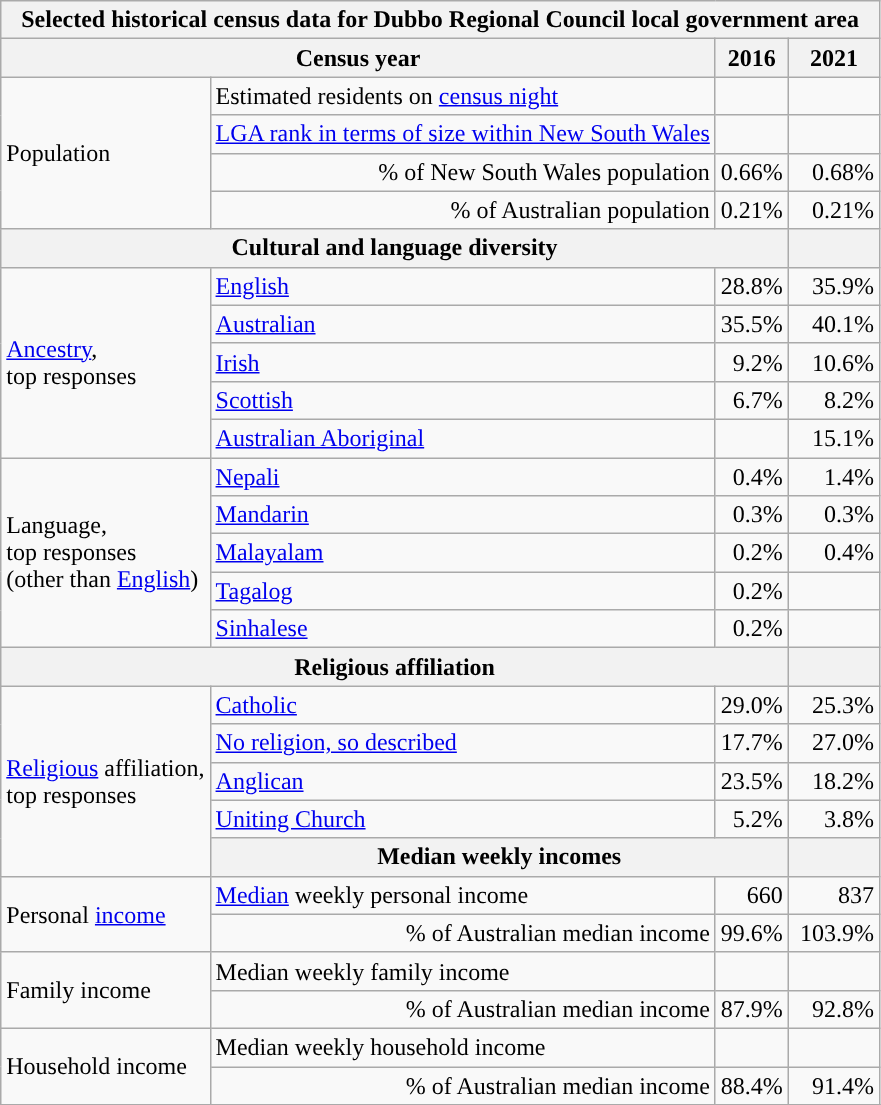<table class="wikitable">
<tr>
<th colspan=5>Selected historical census data for Dubbo Regional Council local government area</th>
</tr>
<tr>
<th colspan=3>Census year</th>
<th>2016</th>
<th>2021</th>
</tr>
<tr>
<td rowspan=4 colspan="2">Population</td>
<td>Estimated residents on <a href='#'>census night</a></td>
<td align="right"></td>
<td align="right"> </td>
</tr>
<tr>
<td align="right"><a href='#'>LGA rank in terms of size within New South Wales</a></td>
<td align="right"></td>
<td align="right"></td>
</tr>
<tr>
<td align="right">% of New South Wales population</td>
<td align="right">0.66%</td>
<td align="right"> 0.68%</td>
</tr>
<tr>
<td align="right">% of Australian population</td>
<td align="right">0.21%</td>
<td align="right"> 0.21%</td>
</tr>
<tr>
<th colspan=4>Cultural and language diversity</th>
<th></th>
</tr>
<tr>
<td rowspan=5 colspan=2><a href='#'>Ancestry</a>,<br>top responses</td>
<td><a href='#'>English</a></td>
<td align="right">28.8%</td>
<td align="right"> 35.9%</td>
</tr>
<tr>
<td><a href='#'>Australian</a></td>
<td align="right">35.5%</td>
<td align="right"> 40.1%</td>
</tr>
<tr>
<td><a href='#'>Irish</a></td>
<td align="right">9.2%</td>
<td align="right"> 10.6%</td>
</tr>
<tr>
<td><a href='#'>Scottish</a></td>
<td align="right">6.7%</td>
<td align="right"> 8.2%</td>
</tr>
<tr>
<td><a href='#'>Australian Aboriginal</a></td>
<td align="right"></td>
<td align="right">15.1%</td>
</tr>
<tr>
<td rowspan=5 colspan=2>Language,<br>top responses<br>(other than <a href='#'>English</a>)</td>
<td><a href='#'>Nepali</a></td>
<td align="right">0.4%</td>
<td align="right"> 1.4%</td>
</tr>
<tr>
<td><a href='#'>Mandarin</a></td>
<td align="right">0.3%</td>
<td align="right"> 0.3%</td>
</tr>
<tr>
<td><a href='#'>Malayalam</a></td>
<td align="right">0.2%</td>
<td align="right"> 0.4%</td>
</tr>
<tr>
<td><a href='#'>Tagalog</a></td>
<td align="right">0.2%</td>
<td align="right"></td>
</tr>
<tr>
<td><a href='#'>Sinhalese</a></td>
<td align="right">0.2%</td>
<td align="right"></td>
</tr>
<tr>
<th colspan=4>Religious affiliation</th>
<th></th>
</tr>
<tr>
<td rowspan=5 colspan=2><a href='#'>Religious</a> affiliation,<br>top responses</td>
<td><a href='#'>Catholic</a></td>
<td align="right">29.0%</td>
<td align="right"> 25.3%</td>
</tr>
<tr>
<td><a href='#'>No religion, so described</a></td>
<td align="right">17.7%</td>
<td align="right"> 27.0%</td>
</tr>
<tr>
<td><a href='#'>Anglican</a></td>
<td align="right">23.5%</td>
<td align="right"> 18.2%</td>
</tr>
<tr>
<td><a href='#'>Uniting Church</a></td>
<td align="right">5.2%</td>
<td align="right"> 3.8%</td>
</tr>
<tr>
<th colspan=2>Median weekly incomes</th>
<th></th>
</tr>
<tr>
<td rowspan=2 colspan=2>Personal <a href='#'>income</a></td>
<td><a href='#'>Median</a> weekly personal income</td>
<td align="right">660</td>
<td align="right">837</td>
</tr>
<tr>
<td align="right">% of Australian median income</td>
<td align="right">99.6%</td>
<td align="right"> 103.9%</td>
</tr>
<tr>
<td rowspan=2 colspan=2>Family income</td>
<td>Median weekly family income</td>
<td align="right"></td>
<td align="right"> </td>
</tr>
<tr>
<td align="right">% of Australian median income</td>
<td align="right">87.9%</td>
<td align="right"> 92.8%</td>
</tr>
<tr>
<td rowspan=2 colspan=2>Household income</td>
<td>Median weekly household income</td>
<td align="right"></td>
<td align="right"> </td>
</tr>
<tr>
<td align="right">% of Australian median income</td>
<td align="right">88.4%</td>
<td align="right"> 91.4%</td>
</tr>
<tr>
</tr>
</table>
